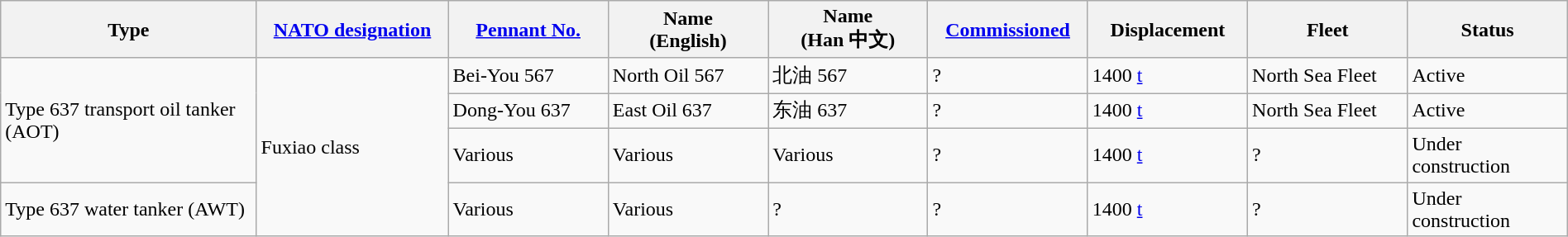<table class="wikitable sortable"  style="margin:auto; width:100%;">
<tr>
<th style="text-align:center; width:16%;">Type</th>
<th style="text-align:center; width:12%;"><a href='#'>NATO designation</a></th>
<th style="text-align:center; width:10%;"><a href='#'>Pennant No.</a></th>
<th style="text-align:center; width:10%;">Name<br>(English)</th>
<th style="text-align:center; width:10%;">Name<br>(Han 中文)</th>
<th style="text-align:center; width:10%;"><a href='#'>Commissioned</a></th>
<th style="text-align:center; width:10%;">Displacement</th>
<th style="text-align:center; width:10%;">Fleet</th>
<th style="text-align:center; width:10%;">Status</th>
</tr>
<tr>
<td rowspan="3">Type 637 transport oil tanker (AOT)</td>
<td rowspan="4">Fuxiao class</td>
<td>Bei-You 567</td>
<td>North Oil 567</td>
<td>北油 567</td>
<td>?</td>
<td>1400 <a href='#'>t</a></td>
<td>North Sea Fleet</td>
<td><span>Active</span></td>
</tr>
<tr>
<td>Dong-You 637</td>
<td>East Oil 637</td>
<td>东油 637</td>
<td>?</td>
<td>1400 <a href='#'>t</a></td>
<td>North Sea Fleet</td>
<td><span>Active</span></td>
</tr>
<tr>
<td>Various</td>
<td>Various</td>
<td>Various</td>
<td>?</td>
<td>1400 <a href='#'>t</a></td>
<td>?</td>
<td><span>Under construction</span></td>
</tr>
<tr>
<td rowspan="1">Type 637 water tanker (AWT)</td>
<td>Various</td>
<td>Various</td>
<td>?</td>
<td>?</td>
<td>1400 <a href='#'>t</a></td>
<td>?</td>
<td><span>Under construction</span></td>
</tr>
</table>
